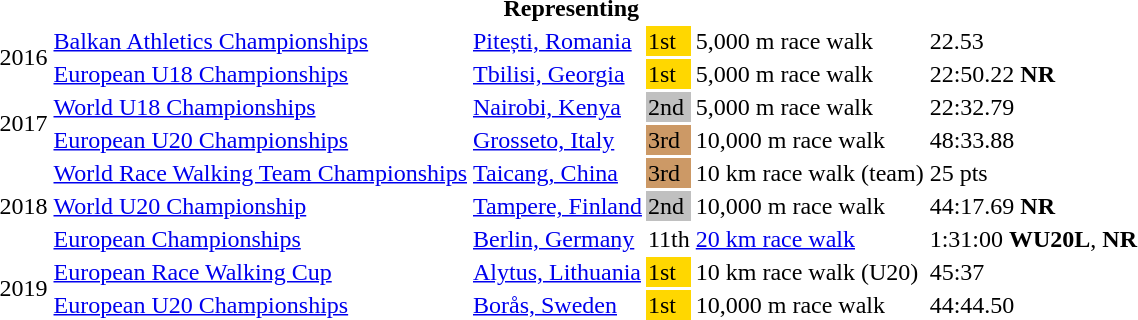<table>
<tr>
<th colspan="7">Representing </th>
</tr>
<tr>
<td rowspan=2>2016</td>
<td><a href='#'>Balkan Athletics Championships</a></td>
<td><a href='#'>Pitești, Romania</a></td>
<td bgcolor=gold>1st</td>
<td>5,000 m race walk</td>
<td>22.53</td>
<td></td>
</tr>
<tr>
<td><a href='#'>European U18 Championships</a></td>
<td><a href='#'>Tbilisi, Georgia</a></td>
<td bgcolor=gold>1st</td>
<td>5,000 m race walk</td>
<td>22:50.22 <strong>NR</strong></td>
<td></td>
</tr>
<tr>
<td rowspan=2>2017</td>
<td><a href='#'>World U18 Championships</a></td>
<td><a href='#'>Nairobi, Kenya</a></td>
<td bgcolor=silver>2nd</td>
<td>5,000 m race walk</td>
<td>22:32.79</td>
<td></td>
</tr>
<tr>
<td><a href='#'>European U20 Championships</a></td>
<td><a href='#'>Grosseto, Italy</a></td>
<td bgcolor=cc9966>3rd</td>
<td>10,000 m race walk</td>
<td>48:33.88</td>
<td></td>
</tr>
<tr>
<td rowspan=3>2018</td>
<td><a href='#'>World Race Walking Team Championships</a></td>
<td><a href='#'>Taicang, China</a></td>
<td bgcolor=cc9966>3rd</td>
<td>10 km race walk (team)</td>
<td>25 pts</td>
<td></td>
</tr>
<tr>
<td><a href='#'>World U20 Championship</a></td>
<td><a href='#'>Tampere, Finland</a></td>
<td bgcolor=silver>2nd</td>
<td>10,000 m race walk</td>
<td>44:17.69 <strong>NR</strong></td>
<td></td>
</tr>
<tr>
<td><a href='#'>European Championships</a></td>
<td><a href='#'>Berlin, Germany</a></td>
<td>11th</td>
<td><a href='#'>20 km race walk</a></td>
<td>1:31:00 <strong>WU20L</strong>, <strong>NR</strong></td>
<td></td>
</tr>
<tr>
<td rowspan=2>2019</td>
<td><a href='#'>European Race Walking Cup</a></td>
<td><a href='#'>Alytus, Lithuania</a></td>
<td bgcolor=gold>1st</td>
<td>10 km race walk (U20)</td>
<td>45:37</td>
<td></td>
</tr>
<tr>
<td><a href='#'>European U20 Championships</a></td>
<td><a href='#'>Borås, Sweden</a></td>
<td bgcolor=gold>1st</td>
<td>10,000 m race walk</td>
<td>44:44.50</td>
<td></td>
</tr>
</table>
